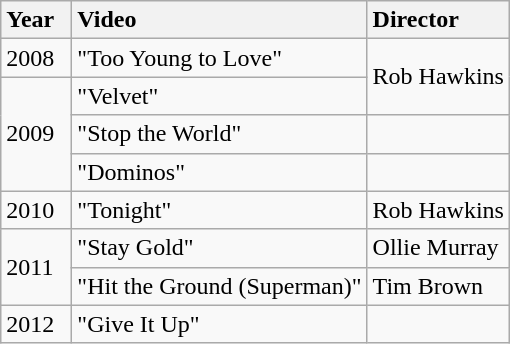<table class="wikitable">
<tr>
<th style="vertical-align:top; text-align:left; width:40px;">Year</th>
<th style="text-align:left; vertical-align:top;">Video</th>
<th style="text-align:left; vertical-align:top;">Director</th>
</tr>
<tr style="text-align:left;">
<td>2008</td>
<td style="vertical-align:top;">"Too Young to Love"</td>
<td rowspan="2">Rob Hawkins</td>
</tr>
<tr style="text-align:left;">
<td rowspan="3">2009</td>
<td style="vertical-align:top;">"Velvet"</td>
</tr>
<tr style="text-align:left; vertical-align:top;">
<td>"Stop the World"</td>
<td></td>
</tr>
<tr style="text-align:left; vertical-align:top;">
<td>"Dominos"</td>
<td></td>
</tr>
<tr style="text-align:left;">
<td>2010</td>
<td style="vertical-align:top;">"Tonight"</td>
<td style="vertical-align:top;">Rob Hawkins</td>
</tr>
<tr style="text-align:left;">
<td rowspan="2">2011</td>
<td style="vertical-align:top;">"Stay Gold"</td>
<td style="vertical-align:top;">Ollie Murray</td>
</tr>
<tr style="text-align:left; vertical-align:top;">
<td>"Hit the Ground (Superman)"</td>
<td>Tim Brown</td>
</tr>
<tr style="text-align:left;">
<td>2012</td>
<td style="vertical-align:top;">"Give It Up"</td>
<td style="vertical-align:top;"></td>
</tr>
</table>
